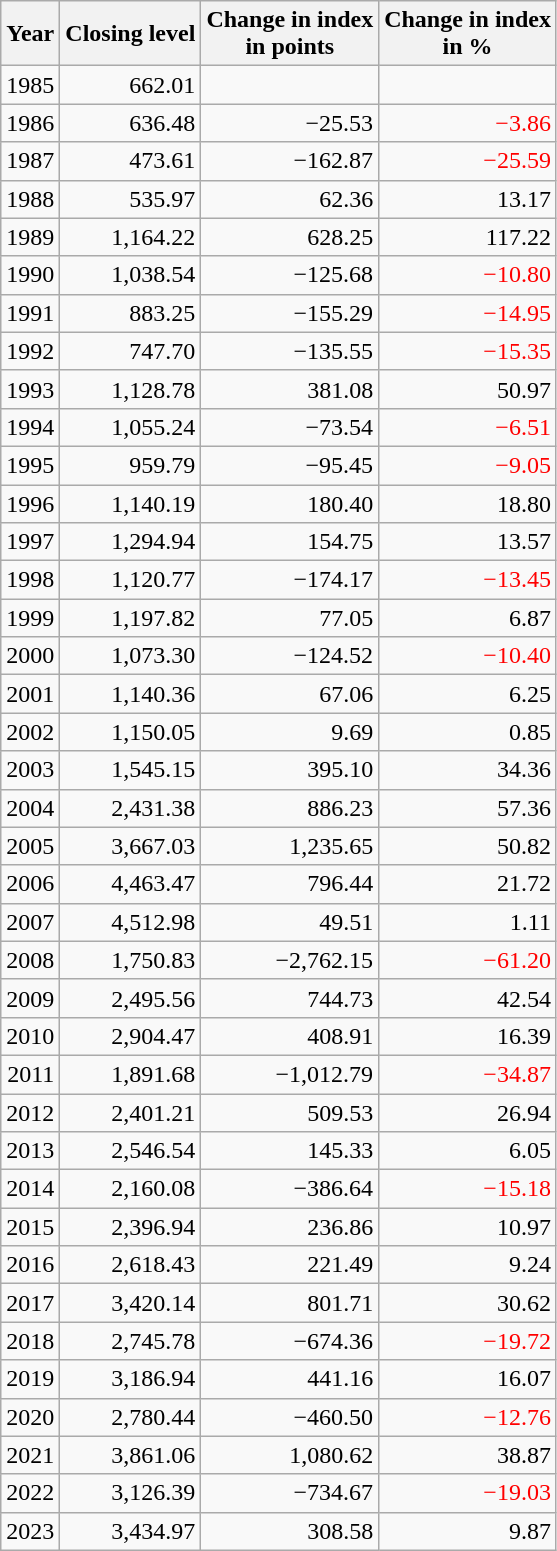<table class="wikitable sortable" style="text-align:right;">
<tr>
<th>Year</th>
<th>Closing level</th>
<th>Change in index<br>in points</th>
<th>Change in index<br>in %</th>
</tr>
<tr>
<td>1985</td>
<td>662.01</td>
<td></td>
<td></td>
</tr>
<tr>
<td>1986</td>
<td>636.48</td>
<td>−25.53</td>
<td style="color:red">−3.86</td>
</tr>
<tr>
<td>1987</td>
<td>473.61</td>
<td>−162.87</td>
<td style="color:red">−25.59</td>
</tr>
<tr>
<td>1988</td>
<td>535.97</td>
<td>62.36</td>
<td>13.17</td>
</tr>
<tr>
<td>1989</td>
<td>1,164.22</td>
<td>628.25</td>
<td>117.22</td>
</tr>
<tr>
<td>1990</td>
<td>1,038.54</td>
<td>−125.68</td>
<td style="color:red">−10.80</td>
</tr>
<tr>
<td>1991</td>
<td>883.25</td>
<td>−155.29</td>
<td style="color:red">−14.95</td>
</tr>
<tr>
<td>1992</td>
<td>747.70</td>
<td>−135.55</td>
<td style="color:red">−15.35</td>
</tr>
<tr>
<td>1993</td>
<td>1,128.78</td>
<td>381.08</td>
<td>50.97</td>
</tr>
<tr>
<td>1994</td>
<td>1,055.24</td>
<td>−73.54</td>
<td style="color:red">−6.51</td>
</tr>
<tr>
<td>1995</td>
<td>959.79</td>
<td>−95.45</td>
<td style="color:red">−9.05</td>
</tr>
<tr>
<td>1996</td>
<td>1,140.19</td>
<td>180.40</td>
<td>18.80</td>
</tr>
<tr>
<td>1997</td>
<td>1,294.94</td>
<td>154.75</td>
<td>13.57</td>
</tr>
<tr>
<td>1998</td>
<td>1,120.77</td>
<td>−174.17</td>
<td style="color:red">−13.45</td>
</tr>
<tr>
<td>1999</td>
<td>1,197.82</td>
<td>77.05</td>
<td>6.87</td>
</tr>
<tr>
<td>2000</td>
<td>1,073.30</td>
<td>−124.52</td>
<td style="color:red">−10.40</td>
</tr>
<tr>
<td>2001</td>
<td>1,140.36</td>
<td>67.06</td>
<td>6.25</td>
</tr>
<tr>
<td>2002</td>
<td>1,150.05</td>
<td>9.69</td>
<td>0.85</td>
</tr>
<tr>
<td>2003</td>
<td>1,545.15</td>
<td>395.10</td>
<td>34.36</td>
</tr>
<tr>
<td>2004</td>
<td>2,431.38</td>
<td>886.23</td>
<td>57.36</td>
</tr>
<tr>
<td>2005</td>
<td>3,667.03</td>
<td>1,235.65</td>
<td>50.82</td>
</tr>
<tr>
<td>2006</td>
<td>4,463.47</td>
<td>796.44</td>
<td>21.72</td>
</tr>
<tr>
<td>2007</td>
<td>4,512.98</td>
<td>49.51</td>
<td>1.11</td>
</tr>
<tr>
<td>2008</td>
<td>1,750.83</td>
<td>−2,762.15</td>
<td style="color:red">−61.20</td>
</tr>
<tr>
<td>2009</td>
<td>2,495.56</td>
<td>744.73</td>
<td>42.54</td>
</tr>
<tr>
<td>2010</td>
<td>2,904.47</td>
<td>408.91</td>
<td>16.39</td>
</tr>
<tr>
<td>2011</td>
<td>1,891.68</td>
<td>−1,012.79</td>
<td style="color:red">−34.87</td>
</tr>
<tr>
<td>2012</td>
<td>2,401.21</td>
<td>509.53</td>
<td>26.94</td>
</tr>
<tr>
<td>2013</td>
<td>2,546.54</td>
<td>145.33</td>
<td>6.05</td>
</tr>
<tr>
<td>2014</td>
<td>2,160.08</td>
<td>−386.64</td>
<td style="color:red">−15.18</td>
</tr>
<tr>
<td>2015</td>
<td>2,396.94</td>
<td>236.86</td>
<td>10.97</td>
</tr>
<tr>
<td>2016</td>
<td>2,618.43</td>
<td>221.49</td>
<td>9.24</td>
</tr>
<tr>
<td>2017</td>
<td>3,420.14</td>
<td>801.71</td>
<td>30.62</td>
</tr>
<tr>
<td>2018</td>
<td>2,745.78</td>
<td>−674.36</td>
<td style="color:red">−19.72</td>
</tr>
<tr>
<td>2019</td>
<td>3,186.94</td>
<td>441.16</td>
<td>16.07</td>
</tr>
<tr>
<td>2020</td>
<td>2,780.44</td>
<td>−460.50</td>
<td style="color:red">−12.76</td>
</tr>
<tr>
<td>2021</td>
<td>3,861.06</td>
<td>1,080.62</td>
<td>38.87</td>
</tr>
<tr>
<td>2022</td>
<td>3,126.39</td>
<td>−734.67</td>
<td style="color:red">−19.03</td>
</tr>
<tr>
<td>2023</td>
<td>3,434.97</td>
<td>308.58</td>
<td>9.87</td>
</tr>
</table>
